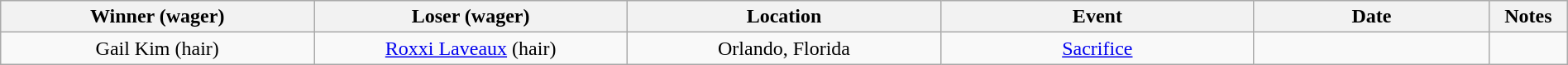<table class="wikitable sortable" width=100%  style="text-align: center">
<tr>
<th width=20% scope="col">Winner (wager)</th>
<th width=20% scope="col">Loser (wager)</th>
<th width=20% scope="col">Location</th>
<th width=20% scope="col">Event</th>
<th width=15% scope="col">Date</th>
<th class="unsortable" width=5% scope="col">Notes</th>
</tr>
<tr>
<td>Gail Kim (hair)</td>
<td><a href='#'>Roxxi Laveaux</a> (hair)</td>
<td>Orlando, Florida</td>
<td><a href='#'>Sacrifice</a></td>
<td></td>
<td></td>
</tr>
</table>
